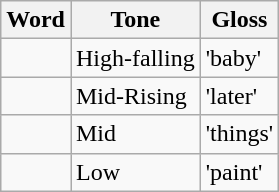<table class="wikitable">
<tr>
<th>Word</th>
<th>Tone</th>
<th>Gloss</th>
</tr>
<tr>
<td></td>
<td>High-falling</td>
<td>'baby'</td>
</tr>
<tr>
<td></td>
<td>Mid-Rising</td>
<td>'later'</td>
</tr>
<tr>
<td></td>
<td>Mid</td>
<td>'things'</td>
</tr>
<tr>
<td></td>
<td>Low</td>
<td>'paint'</td>
</tr>
</table>
